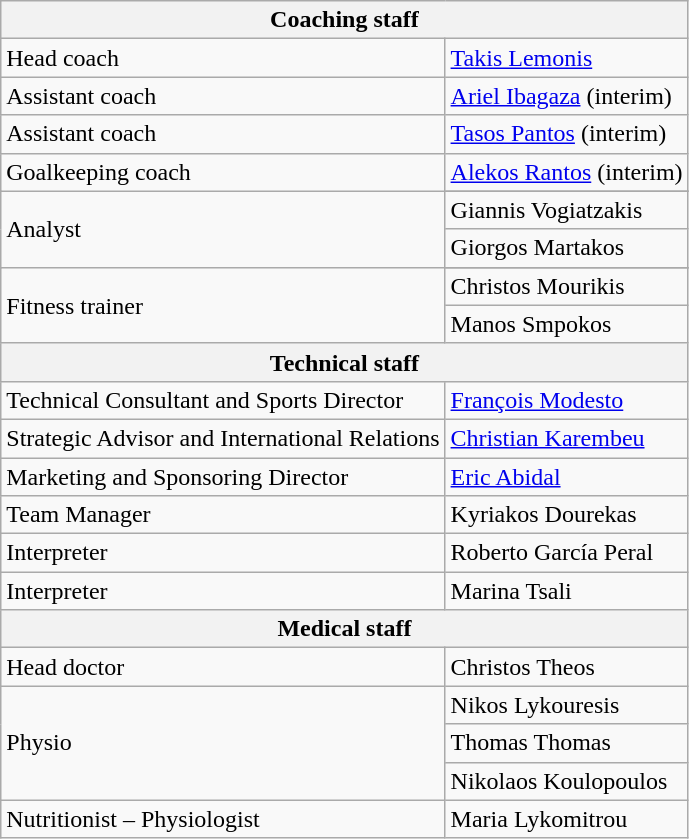<table class="wikitable" style="text-align: center">
<tr>
<th colspan="2">Coaching staff</th>
</tr>
<tr>
<td align=left>Head coach</td>
<td align=left> <a href='#'>Takis Lemonis</a></td>
</tr>
<tr>
<td align=left>Assistant coach</td>
<td align=left> <a href='#'>Ariel Ibagaza</a> (interim)</td>
</tr>
<tr>
<td align=left>Assistant coach</td>
<td align=left> <a href='#'>Tasos Pantos</a> (interim)</td>
</tr>
<tr>
<td align=left>Goalkeeping coach</td>
<td align=left> <a href='#'>Alekos Rantos</a> (interim)</td>
</tr>
<tr>
<td style="text-align:left;" rowspan="3">Analyst</td>
</tr>
<tr>
<td align=left> Giannis Vogiatzakis</td>
</tr>
<tr>
<td align=left> Giorgos Martakos</td>
</tr>
<tr>
<td style="text-align:left;" rowspan="3">Fitness trainer</td>
</tr>
<tr>
<td align=left> Christos Mourikis</td>
</tr>
<tr>
<td align=left> Manos Smpokos</td>
</tr>
<tr>
<th colspan="2">Technical staff</th>
</tr>
<tr>
<td align=left>Technical Consultant and Sports Director</td>
<td align=left> <a href='#'>François Modesto</a></td>
</tr>
<tr>
<td align=left>Strategic Advisor and International Relations</td>
<td align=left> <a href='#'>Christian Karembeu</a></td>
</tr>
<tr>
<td align=left>Marketing and Sponsoring Director</td>
<td align=left> <a href='#'>Eric Abidal</a></td>
</tr>
<tr>
<td align=left>Team Manager</td>
<td align=left> Kyriakos Dourekas</td>
</tr>
<tr>
<td align=left>Interpreter</td>
<td align=left> Roberto García Peral</td>
</tr>
<tr>
<td align=left>Interpreter</td>
<td align=left> Marina Tsali</td>
</tr>
<tr>
<th colspan="2">Medical staff </th>
</tr>
<tr>
<td align=left>Head doctor</td>
<td align=left> Christos Theos</td>
</tr>
<tr>
<td style="text-align:left;" rowspan="3">Physio</td>
<td align=left> Nikos Lykouresis</td>
</tr>
<tr>
<td align=left> Thomas Thomas</td>
</tr>
<tr>
<td align=left> Nikolaos Koulopoulos</td>
</tr>
<tr>
<td align=left>Nutritionist – Physiologist</td>
<td align=left> Maria Lykomitrou</td>
</tr>
</table>
